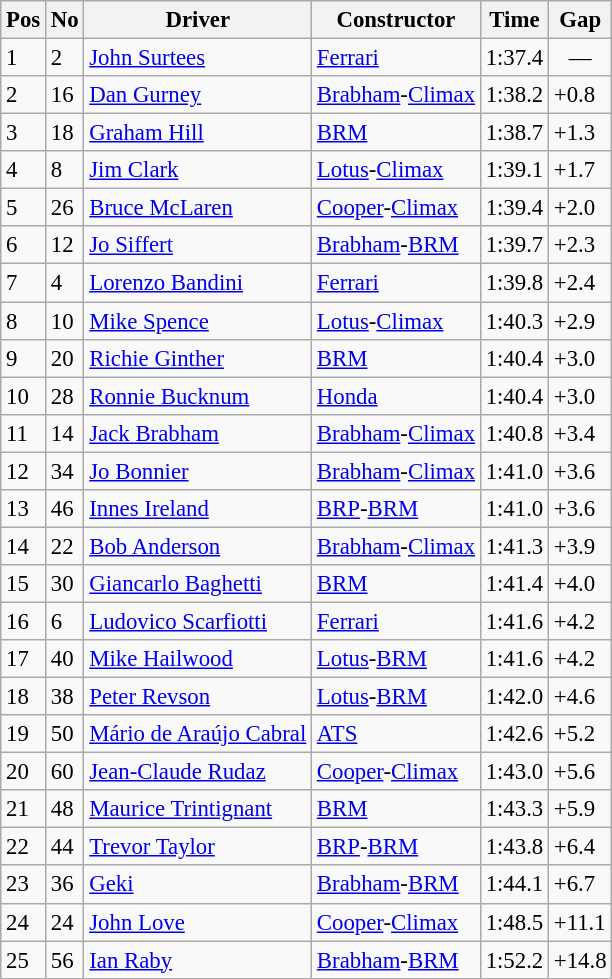<table class="wikitable sortable" style="font-size: 95%">
<tr>
<th>Pos</th>
<th>No</th>
<th>Driver</th>
<th>Constructor</th>
<th>Time</th>
<th>Gap</th>
</tr>
<tr>
<td>1</td>
<td>2</td>
<td> <a href='#'>John Surtees</a></td>
<td><a href='#'>Ferrari</a></td>
<td>1:37.4</td>
<td align="center">—</td>
</tr>
<tr>
<td>2</td>
<td>16</td>
<td> <a href='#'>Dan Gurney</a></td>
<td><a href='#'>Brabham</a>-<a href='#'>Climax</a></td>
<td>1:38.2</td>
<td>+0.8</td>
</tr>
<tr>
<td>3</td>
<td>18</td>
<td> <a href='#'>Graham Hill</a></td>
<td><a href='#'>BRM</a></td>
<td>1:38.7</td>
<td>+1.3</td>
</tr>
<tr>
<td>4</td>
<td>8</td>
<td> <a href='#'>Jim Clark</a></td>
<td><a href='#'>Lotus</a>-<a href='#'>Climax</a></td>
<td>1:39.1</td>
<td>+1.7</td>
</tr>
<tr>
<td>5</td>
<td>26</td>
<td> <a href='#'>Bruce McLaren</a></td>
<td><a href='#'>Cooper</a>-<a href='#'>Climax</a></td>
<td>1:39.4</td>
<td>+2.0</td>
</tr>
<tr>
<td>6</td>
<td>12</td>
<td> <a href='#'>Jo Siffert</a></td>
<td><a href='#'>Brabham</a>-<a href='#'>BRM</a></td>
<td>1:39.7</td>
<td>+2.3</td>
</tr>
<tr>
<td>7</td>
<td>4</td>
<td> <a href='#'>Lorenzo Bandini</a></td>
<td><a href='#'>Ferrari</a></td>
<td>1:39.8</td>
<td>+2.4</td>
</tr>
<tr>
<td>8</td>
<td>10</td>
<td> <a href='#'>Mike Spence</a></td>
<td><a href='#'>Lotus</a>-<a href='#'>Climax</a></td>
<td>1:40.3</td>
<td>+2.9</td>
</tr>
<tr>
<td>9</td>
<td>20</td>
<td> <a href='#'>Richie Ginther</a></td>
<td><a href='#'>BRM</a></td>
<td>1:40.4</td>
<td>+3.0</td>
</tr>
<tr>
<td>10</td>
<td>28</td>
<td> <a href='#'>Ronnie Bucknum</a></td>
<td><a href='#'>Honda</a></td>
<td>1:40.4</td>
<td>+3.0</td>
</tr>
<tr>
<td>11</td>
<td>14</td>
<td> <a href='#'>Jack Brabham</a></td>
<td><a href='#'>Brabham</a>-<a href='#'>Climax</a></td>
<td>1:40.8</td>
<td>+3.4</td>
</tr>
<tr>
<td>12</td>
<td>34</td>
<td> <a href='#'>Jo Bonnier</a></td>
<td><a href='#'>Brabham</a>-<a href='#'>Climax</a></td>
<td>1:41.0</td>
<td>+3.6</td>
</tr>
<tr>
<td>13</td>
<td>46</td>
<td> <a href='#'>Innes Ireland</a></td>
<td><a href='#'>BRP</a>-<a href='#'>BRM</a></td>
<td>1:41.0</td>
<td>+3.6</td>
</tr>
<tr>
<td>14</td>
<td>22</td>
<td> <a href='#'>Bob Anderson</a></td>
<td><a href='#'>Brabham</a>-<a href='#'>Climax</a></td>
<td>1:41.3</td>
<td>+3.9</td>
</tr>
<tr>
<td>15</td>
<td>30</td>
<td> <a href='#'>Giancarlo Baghetti</a></td>
<td><a href='#'>BRM</a></td>
<td>1:41.4</td>
<td>+4.0</td>
</tr>
<tr>
<td>16</td>
<td>6</td>
<td> <a href='#'>Ludovico Scarfiotti</a></td>
<td><a href='#'>Ferrari</a></td>
<td>1:41.6</td>
<td>+4.2</td>
</tr>
<tr>
<td>17</td>
<td>40</td>
<td> <a href='#'>Mike Hailwood</a></td>
<td><a href='#'>Lotus</a>-<a href='#'>BRM</a></td>
<td>1:41.6</td>
<td>+4.2</td>
</tr>
<tr>
<td>18</td>
<td>38</td>
<td> <a href='#'>Peter Revson</a></td>
<td><a href='#'>Lotus</a>-<a href='#'>BRM</a></td>
<td>1:42.0</td>
<td>+4.6</td>
</tr>
<tr>
<td>19</td>
<td>50</td>
<td> <a href='#'>Mário de Araújo Cabral</a></td>
<td><a href='#'>ATS</a></td>
<td>1:42.6</td>
<td>+5.2</td>
</tr>
<tr>
<td>20</td>
<td>60</td>
<td> <a href='#'>Jean-Claude Rudaz</a></td>
<td><a href='#'>Cooper</a>-<a href='#'>Climax</a></td>
<td>1:43.0</td>
<td>+5.6</td>
</tr>
<tr>
<td>21</td>
<td>48</td>
<td> <a href='#'>Maurice Trintignant</a></td>
<td><a href='#'>BRM</a></td>
<td>1:43.3</td>
<td>+5.9</td>
</tr>
<tr>
<td>22</td>
<td>44</td>
<td> <a href='#'>Trevor Taylor</a></td>
<td><a href='#'>BRP</a>-<a href='#'>BRM</a></td>
<td>1:43.8</td>
<td>+6.4</td>
</tr>
<tr>
<td>23</td>
<td>36</td>
<td> <a href='#'>Geki</a></td>
<td><a href='#'>Brabham</a>-<a href='#'>BRM</a></td>
<td>1:44.1</td>
<td>+6.7</td>
</tr>
<tr>
<td>24</td>
<td>24</td>
<td> <a href='#'>John Love</a></td>
<td><a href='#'>Cooper</a>-<a href='#'>Climax</a></td>
<td>1:48.5</td>
<td>+11.1</td>
</tr>
<tr>
<td>25</td>
<td>56</td>
<td> <a href='#'>Ian Raby</a></td>
<td><a href='#'>Brabham</a>-<a href='#'>BRM</a></td>
<td>1:52.2</td>
<td>+14.8</td>
</tr>
</table>
